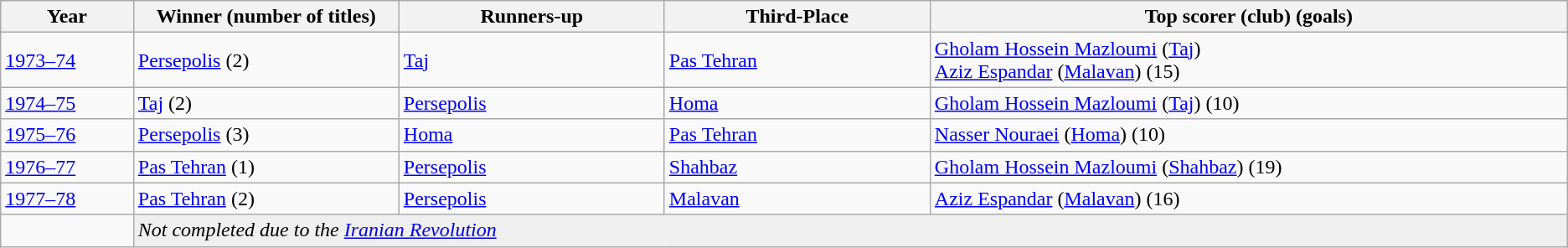<table class="wikitable">
<tr>
<th width=5%>Year</th>
<th width=10%>Winner (number of titles)</th>
<th width=10%>Runners-up</th>
<th width=10%>Third-Place</th>
<th width=24%>Top scorer (club) (goals)</th>
</tr>
<tr>
<td><a href='#'>1973–74</a></td>
<td><a href='#'>Persepolis</a> (2)</td>
<td><a href='#'>Taj</a></td>
<td><a href='#'>Pas Tehran</a></td>
<td> <a href='#'>Gholam Hossein Mazloumi</a> (<a href='#'>Taj</a>) <br>  <a href='#'>Aziz Espandar</a> (<a href='#'>Malavan</a>) (15)</td>
</tr>
<tr>
<td><a href='#'>1974–75</a></td>
<td><a href='#'>Taj</a> (2)</td>
<td><a href='#'>Persepolis</a></td>
<td><a href='#'>Homa</a></td>
<td> <a href='#'>Gholam Hossein Mazloumi</a> (<a href='#'>Taj</a>) (10)</td>
</tr>
<tr>
<td><a href='#'>1975–76</a></td>
<td><a href='#'>Persepolis</a> (3)</td>
<td><a href='#'>Homa</a></td>
<td><a href='#'>Pas Tehran</a></td>
<td> <a href='#'>Nasser Nouraei</a> (<a href='#'>Homa</a>) (10)</td>
</tr>
<tr>
<td><a href='#'>1976–77</a></td>
<td><a href='#'>Pas Tehran</a> (1)</td>
<td><a href='#'>Persepolis</a></td>
<td><a href='#'>Shahbaz</a></td>
<td> <a href='#'>Gholam Hossein Mazloumi</a> (<a href='#'>Shahbaz</a>) (19)</td>
</tr>
<tr>
<td><a href='#'>1977–78</a></td>
<td><a href='#'>Pas Tehran</a> (2)</td>
<td><a href='#'>Persepolis</a></td>
<td><a href='#'>Malavan</a></td>
<td> <a href='#'>Aziz Espandar</a> (<a href='#'>Malavan</a>) (16)</td>
</tr>
<tr>
<td></td>
<td colspan=4 style= "background:#efefef"><em>Not completed due to the <a href='#'>Iranian Revolution</a></em></td>
</tr>
</table>
